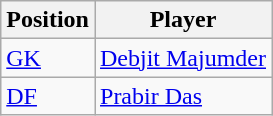<table class="wikitable sortable">
<tr>
<th>Position</th>
<th>Player</th>
</tr>
<tr>
<td><a href='#'>GK</a></td>
<td> <a href='#'>Debjit Majumder</a></td>
</tr>
<tr>
<td><a href='#'>DF</a></td>
<td> <a href='#'>Prabir Das</a></td>
</tr>
</table>
